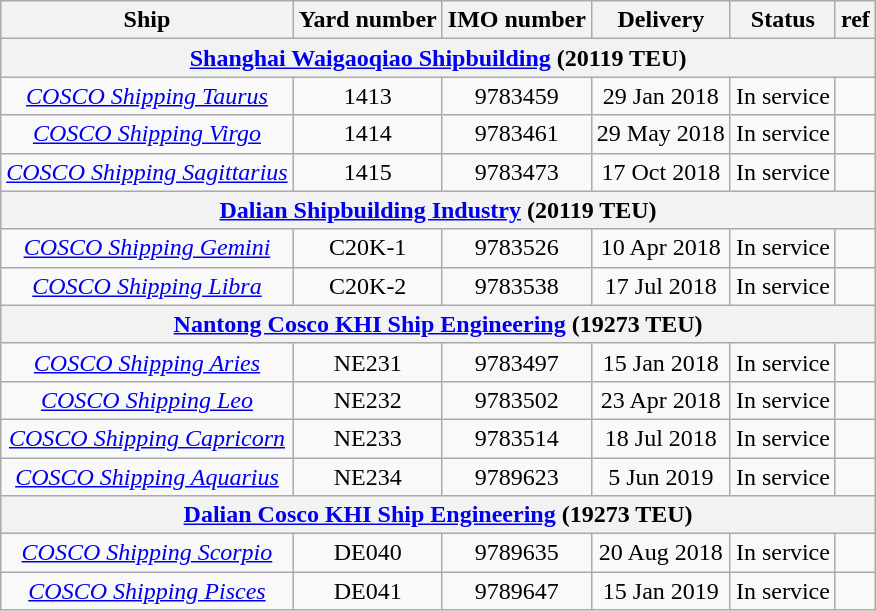<table class="wikitable" style="text-align:center">
<tr>
<th>Ship</th>
<th>Yard number</th>
<th>IMO number</th>
<th>Delivery</th>
<th>Status</th>
<th>ref</th>
</tr>
<tr>
<th colspan="6"><a href='#'>Shanghai Waigaoqiao Shipbuilding</a> (20119 TEU)</th>
</tr>
<tr>
<td><em><a href='#'>COSCO Shipping Taurus</a></em></td>
<td>1413</td>
<td>9783459</td>
<td>29 Jan 2018</td>
<td>In service</td>
<td></td>
</tr>
<tr>
<td><em><a href='#'>COSCO Shipping Virgo</a></em></td>
<td>1414</td>
<td>9783461</td>
<td>29 May 2018</td>
<td>In service</td>
<td></td>
</tr>
<tr>
<td><em><a href='#'>COSCO Shipping Sagittarius</a></em></td>
<td>1415</td>
<td>9783473</td>
<td>17 Oct 2018</td>
<td>In service</td>
<td></td>
</tr>
<tr>
<th colspan="6"><a href='#'>Dalian Shipbuilding Industry</a> (20119 TEU)</th>
</tr>
<tr>
<td><em><a href='#'>COSCO Shipping Gemini</a></em></td>
<td>C20K-1</td>
<td>9783526</td>
<td>10 Apr 2018</td>
<td>In service</td>
<td></td>
</tr>
<tr>
<td><em><a href='#'>COSCO Shipping Libra</a></em></td>
<td>C20K-2</td>
<td>9783538</td>
<td>17 Jul 2018</td>
<td>In service</td>
<td></td>
</tr>
<tr>
<th colspan="6"><a href='#'>Nantong Cosco KHI Ship Engineering</a> (19273 TEU)</th>
</tr>
<tr>
<td><em><a href='#'>COSCO Shipping Aries</a></em></td>
<td>NE231</td>
<td>9783497</td>
<td>15 Jan 2018</td>
<td>In service</td>
<td></td>
</tr>
<tr>
<td><em><a href='#'>COSCO Shipping Leo</a></em></td>
<td>NE232</td>
<td>9783502</td>
<td>23 Apr 2018</td>
<td>In service</td>
<td></td>
</tr>
<tr>
<td><em><a href='#'>COSCO Shipping Capricorn</a></em></td>
<td>NE233</td>
<td>9783514</td>
<td>18 Jul 2018</td>
<td>In service</td>
<td></td>
</tr>
<tr>
<td><em><a href='#'>COSCO Shipping Aquarius</a></em></td>
<td>NE234</td>
<td>9789623</td>
<td>5 Jun 2019</td>
<td>In service</td>
<td></td>
</tr>
<tr>
<th colspan="6"><a href='#'>Dalian Cosco KHI Ship Engineering</a> (19273 TEU)</th>
</tr>
<tr>
<td><em><a href='#'>COSCO Shipping Scorpio</a></em></td>
<td>DE040</td>
<td>9789635</td>
<td>20 Aug 2018</td>
<td>In service</td>
<td></td>
</tr>
<tr>
<td><em><a href='#'>COSCO Shipping Pisces</a></em></td>
<td>DE041</td>
<td>9789647</td>
<td>15 Jan 2019</td>
<td>In service</td>
<td></td>
</tr>
</table>
